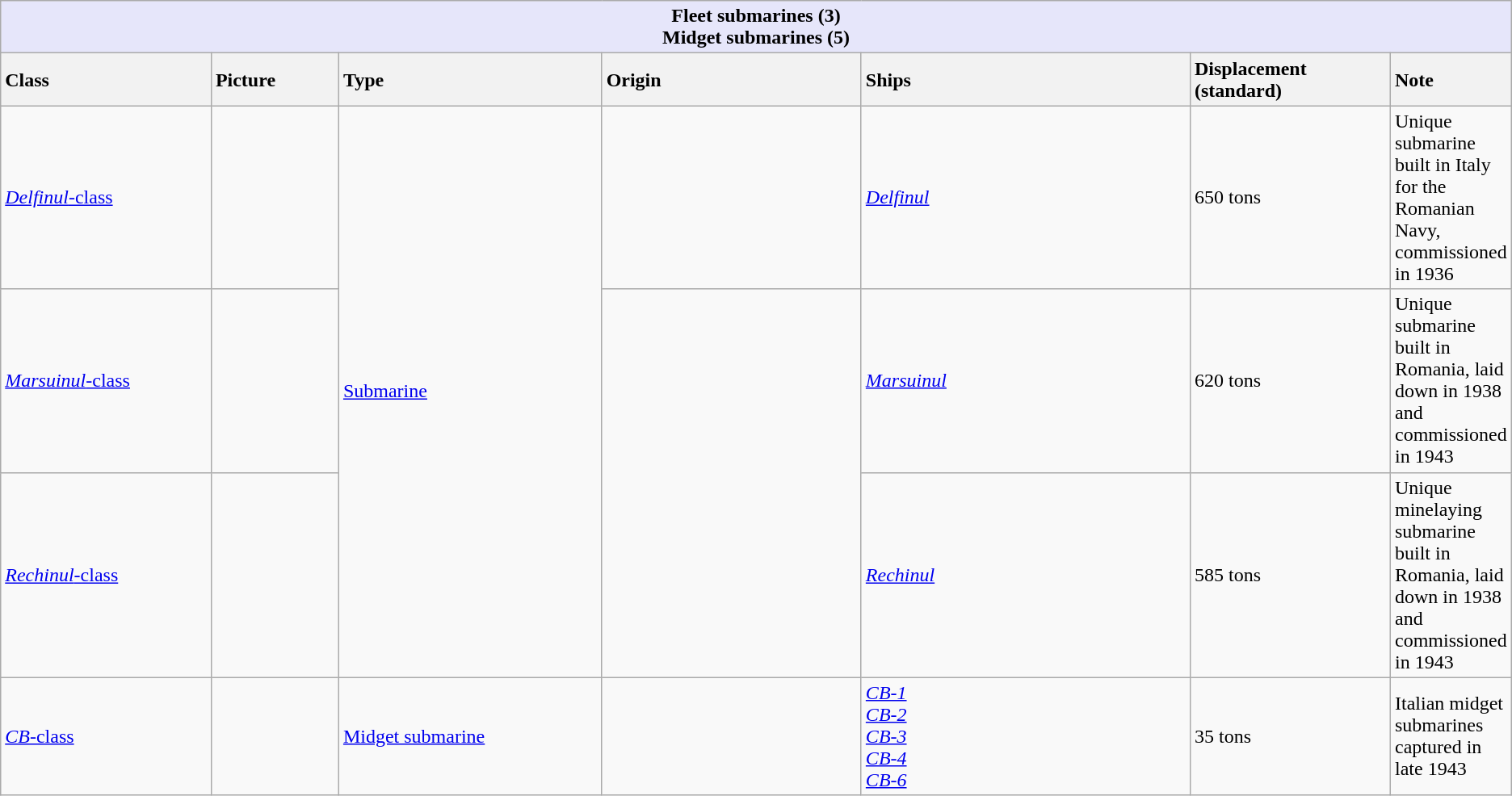<table class="wikitable ">
<tr>
<th colspan="7" style="background: lavender;">Fleet submarines (3)<br>Midget submarines (5)</th>
</tr>
<tr>
<th style="text-align:left; width:15%;">Class</th>
<th style="text-align:left; width:9%;">Picture</th>
<th style="text-align:left; width:19%;">Type</th>
<th style="text-align:left; width:19%;">Origin</th>
<th style="text-align:left; width:24%;">Ships</th>
<th style="text-align:left; width:15%;">Displacement (standard)</th>
<th style="text-align:left; width:20%;">Note</th>
</tr>
<tr>
<td><a href='#'><em>Delfinul</em>-class</a></td>
<td></td>
<td rowspan="3"><a href='#'>Submarine</a></td>
<td></td>
<td><em><a href='#'>Delfinul</a></em></td>
<td>650 tons</td>
<td>Unique submarine built in Italy for the Romanian Navy, commissioned in 1936</td>
</tr>
<tr>
<td><a href='#'><em>Marsuinul</em>-class</a></td>
<td></td>
<td rowspan="2"></td>
<td><em><a href='#'>Marsuinul</a></em></td>
<td>620 tons</td>
<td>Unique submarine built in Romania, laid down in 1938 and commissioned in 1943</td>
</tr>
<tr>
<td><a href='#'><em>Rechinul</em>-class</a></td>
<td></td>
<td><em><a href='#'>Rechinul</a></em></td>
<td>585 tons</td>
<td>Unique minelaying submarine built in Romania, laid down in 1938 and commissioned in 1943</td>
</tr>
<tr>
<td><a href='#'><em>CB</em>-class</a></td>
<td></td>
<td><a href='#'>Midget submarine</a></td>
<td></td>
<td><em><a href='#'>CB-1</a></em><br><em><a href='#'>CB-2</a></em><br><em><a href='#'>CB-3</a></em><br><em><a href='#'>CB-4</a></em><br><em><a href='#'>CB-6</a></em></td>
<td>35 tons</td>
<td>Italian midget submarines captured in late 1943</td>
</tr>
</table>
